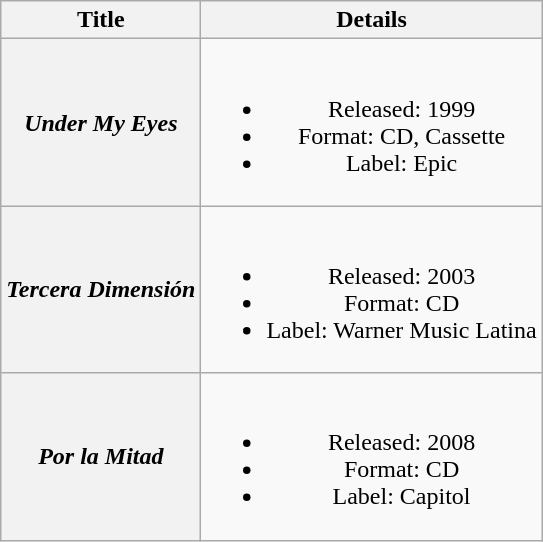<table class="wikitable plainrowheaders" style="text-align:center;" border="1">
<tr>
<th>Title</th>
<th>Details</th>
</tr>
<tr>
<th scope="row"><em>Under My Eyes</em></th>
<td><br><ul><li>Released: 1999</li><li>Format: CD, Cassette</li><li>Label: Epic</li></ul></td>
</tr>
<tr>
<th scope="row"><em>Tercera Dimensión</em></th>
<td><br><ul><li>Released: 2003</li><li>Format: CD</li><li>Label: Warner Music Latina</li></ul></td>
</tr>
<tr>
<th scope="row"><em>Por la Mitad</em></th>
<td><br><ul><li>Released: 2008</li><li>Format: CD</li><li>Label: Capitol</li></ul></td>
</tr>
</table>
